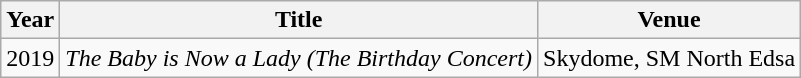<table class="wikitable">
<tr>
<th>Year</th>
<th>Title</th>
<th>Venue</th>
</tr>
<tr>
<td>2019</td>
<td><em>The Baby is Now a Lady (The Birthday Concert)</em></td>
<td>Skydome, SM North Edsa</td>
</tr>
</table>
